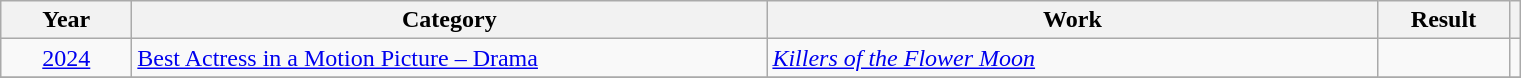<table class="wikitable">
<tr>
<th scope="col" style="width:5em;">Year</th>
<th scope="col" style="width:26em;">Category</th>
<th scope="col" style="width:25em;">Work</th>
<th scope="col" style="width:5em;">Result</th>
<th></th>
</tr>
<tr>
<td align="center"><a href='#'>2024</a></td>
<td><a href='#'>Best Actress in a Motion Picture – Drama</a></td>
<td><em><a href='#'>Killers of the Flower Moon</a></em></td>
<td></td>
<td align="center"></td>
</tr>
<tr>
</tr>
</table>
